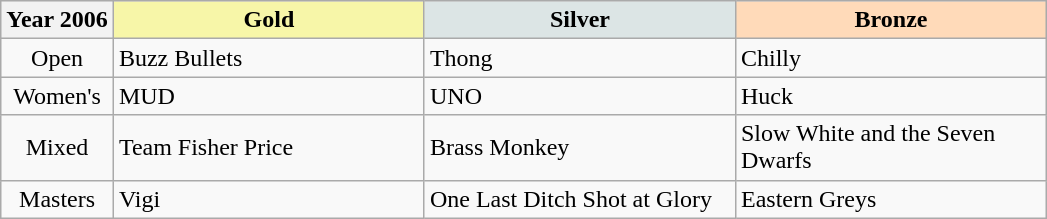<table class="wikitable sortable">
<tr bgcolor="#efefef" align="left">
<th>Year 2006</th>
<th width=200 style="background-color: #F7F6A8;"> Gold</th>
<th width=200 style="background-color: #DCE5E5;"> Silver</th>
<th width=200 style="background-color: #FFDAB9;"> Bronze</th>
</tr>
<tr>
<td align="center">Open</td>
<td>Buzz Bullets </td>
<td>Thong </td>
<td>Chilly </td>
</tr>
<tr>
<td align="center">Women's</td>
<td>MUD </td>
<td>UNO </td>
<td>Huck </td>
</tr>
<tr>
<td align="center">Mixed</td>
<td>Team Fisher Price </td>
<td>Brass Monkey </td>
<td>Slow White and the Seven Dwarfs </td>
</tr>
<tr>
<td align="center">Masters</td>
<td>Vigi </td>
<td>One Last Ditch Shot at Glory </td>
<td>Eastern Greys </td>
</tr>
</table>
